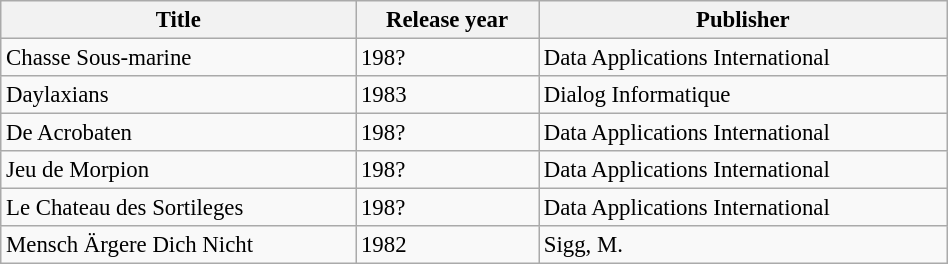<table class="wikitable plainrowheaders sortable" style="width:50%; font-size:95%;" id="softwarelist">
<tr>
<th rowspan="1">Title</th>
<th rowspan="1">Release year</th>
<th colspan="1">Publisher</th>
</tr>
<tr>
<td>Chasse Sous-marine</td>
<td>198?</td>
<td>Data Applications International</td>
</tr>
<tr>
<td>Daylaxians</td>
<td>1983</td>
<td>Dialog Informatique</td>
</tr>
<tr>
<td>De Acrobaten</td>
<td>198?</td>
<td>Data Applications International</td>
</tr>
<tr>
<td>Jeu de Morpion</td>
<td>198?</td>
<td>Data Applications International</td>
</tr>
<tr>
<td>Le Chateau des Sortileges</td>
<td>198?</td>
<td>Data Applications International</td>
</tr>
<tr>
<td>Mensch Ärgere Dich Nicht</td>
<td>1982</td>
<td>Sigg, M.</td>
</tr>
</table>
